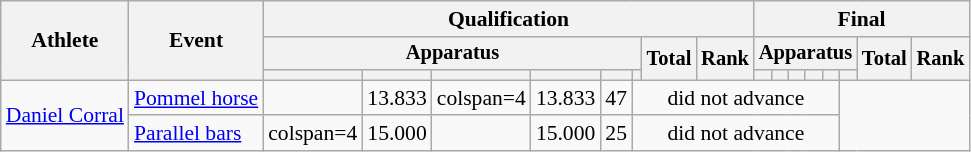<table class="wikitable" style="font-size:90%">
<tr>
<th rowspan=3>Athlete</th>
<th rowspan=3>Event</th>
<th colspan =8>Qualification</th>
<th colspan =8>Final</th>
</tr>
<tr style="font-size:95%">
<th colspan=6>Apparatus</th>
<th rowspan=2>Total</th>
<th rowspan=2>Rank</th>
<th colspan=6>Apparatus</th>
<th rowspan=2>Total</th>
<th rowspan=2>Rank</th>
</tr>
<tr style="font-size:95%">
<th></th>
<th></th>
<th></th>
<th></th>
<th></th>
<th></th>
<th></th>
<th></th>
<th></th>
<th></th>
<th></th>
<th></th>
</tr>
<tr align=center>
<td align=left rowspan=2><a href='#'>Daniel Corral</a></td>
<td align=left><a href='#'>Pommel horse</a></td>
<td></td>
<td>13.833</td>
<td>colspan=4 </td>
<td>13.833</td>
<td>47</td>
<td colspan=8>did not advance</td>
</tr>
<tr align=center>
<td align=left><a href='#'>Parallel bars</a></td>
<td>colspan=4 </td>
<td>15.000</td>
<td></td>
<td>15.000</td>
<td>25</td>
<td colspan=8>did not advance</td>
</tr>
</table>
